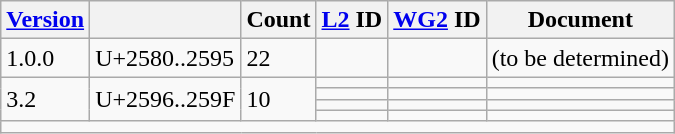<table class="wikitable sticky-header">
<tr>
<th><a href='#'>Version</a></th>
<th></th>
<th>Count</th>
<th><a href='#'>L2</a> ID</th>
<th><a href='#'>WG2</a> ID</th>
<th>Document</th>
</tr>
<tr>
<td>1.0.0</td>
<td>U+2580..2595</td>
<td>22</td>
<td></td>
<td></td>
<td>(to be determined)</td>
</tr>
<tr>
<td rowspan="4">3.2</td>
<td rowspan="4">U+2596..259F</td>
<td rowspan="4">10</td>
<td></td>
<td></td>
<td></td>
</tr>
<tr>
<td></td>
<td></td>
<td></td>
</tr>
<tr>
<td></td>
<td></td>
<td></td>
</tr>
<tr>
<td></td>
<td></td>
<td></td>
</tr>
<tr class="sortbottom">
<td colspan="6"></td>
</tr>
</table>
